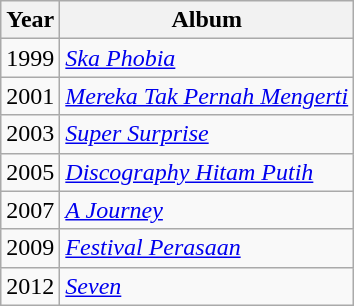<table class="wikitable">
<tr>
<th>Year</th>
<th>Album</th>
</tr>
<tr>
<td>1999</td>
<td><em><a href='#'>Ska Phobia</a></em></td>
</tr>
<tr>
<td>2001</td>
<td><em><a href='#'>Mereka Tak Pernah Mengerti</a></em></td>
</tr>
<tr>
<td>2003</td>
<td><em><a href='#'>Super Surprise</a></em></td>
</tr>
<tr>
<td>2005</td>
<td><em><a href='#'>Discography Hitam Putih</a></em></td>
</tr>
<tr>
<td>2007</td>
<td><em><a href='#'>A Journey</a></em></td>
</tr>
<tr>
<td>2009</td>
<td><em><a href='#'>Festival Perasaan</a></em></td>
</tr>
<tr>
<td>2012</td>
<td><em><a href='#'>Seven</a></em></td>
</tr>
</table>
